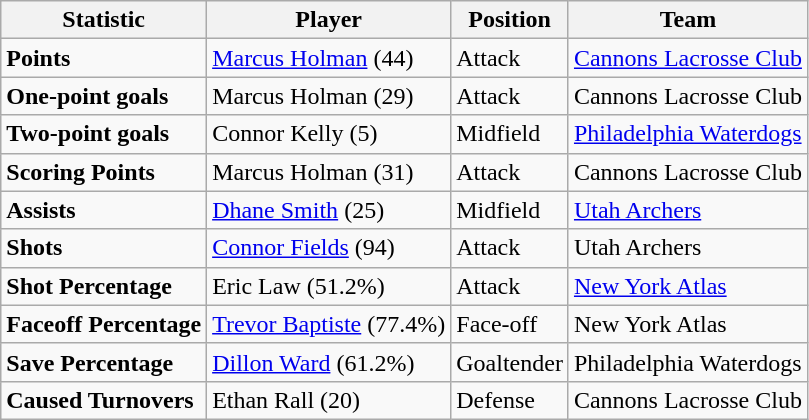<table class="wikitable">
<tr>
<th>Statistic</th>
<th>Player</th>
<th>Position</th>
<th>Team</th>
</tr>
<tr>
<td><strong>Points</strong></td>
<td><a href='#'>Marcus Holman</a> (44)</td>
<td>Attack</td>
<td><a href='#'>Cannons Lacrosse Club</a></td>
</tr>
<tr>
<td><strong>One-point goals</strong></td>
<td>Marcus Holman (29)</td>
<td>Attack</td>
<td>Cannons Lacrosse Club</td>
</tr>
<tr>
<td><strong>Two-point goals</strong></td>
<td>Connor Kelly (5)</td>
<td>Midfield</td>
<td><a href='#'>Philadelphia Waterdogs</a></td>
</tr>
<tr>
<td><strong>Scoring Points</strong></td>
<td>Marcus Holman (31)</td>
<td>Attack</td>
<td>Cannons Lacrosse Club</td>
</tr>
<tr>
<td><strong>Assists</strong></td>
<td><a href='#'>Dhane Smith</a> (25)</td>
<td>Midfield</td>
<td><a href='#'>Utah Archers</a></td>
</tr>
<tr>
<td><strong>Shots</strong></td>
<td><a href='#'>Connor Fields</a> (94)</td>
<td>Attack</td>
<td>Utah Archers</td>
</tr>
<tr>
<td><strong>Shot Percentage</strong></td>
<td>Eric Law (51.2%)</td>
<td>Attack</td>
<td><a href='#'>New York Atlas</a></td>
</tr>
<tr>
<td><strong>Faceoff Percentage</strong></td>
<td><a href='#'>Trevor Baptiste</a> (77.4%)</td>
<td>Face-off</td>
<td>New York Atlas</td>
</tr>
<tr>
<td><strong>Save Percentage</strong></td>
<td><a href='#'>Dillon Ward</a> (61.2%)</td>
<td>Goaltender</td>
<td>Philadelphia Waterdogs</td>
</tr>
<tr>
<td><strong>Caused Turnovers</strong></td>
<td>Ethan Rall (20)</td>
<td>Defense</td>
<td>Cannons Lacrosse Club</td>
</tr>
</table>
